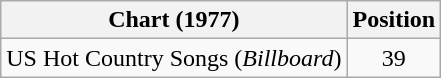<table class="wikitable">
<tr>
<th>Chart (1977)</th>
<th>Position</th>
</tr>
<tr>
<td>US Hot Country Songs (<em>Billboard</em>)</td>
<td align="center">39</td>
</tr>
</table>
